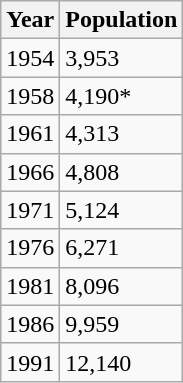<table class="wikitable">
<tr>
<th>Year</th>
<th>Population</th>
</tr>
<tr>
<td>1954</td>
<td>3,953</td>
</tr>
<tr>
<td>1958</td>
<td>4,190*</td>
</tr>
<tr>
<td>1961</td>
<td>4,313</td>
</tr>
<tr>
<td>1966</td>
<td>4,808</td>
</tr>
<tr>
<td>1971</td>
<td>5,124</td>
</tr>
<tr>
<td>1976</td>
<td>6,271</td>
</tr>
<tr>
<td>1981</td>
<td>8,096</td>
</tr>
<tr>
<td>1986</td>
<td>9,959</td>
</tr>
<tr>
<td>1991</td>
<td>12,140</td>
</tr>
</table>
